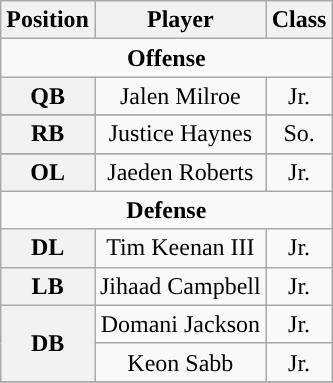<table class="wikitable">
<tr>
<th>Position</th>
<th>Player</th>
<th>Class</th>
</tr>
<tr>
<td colspan="4" style="text-align:center; "><strong>Offense</strong></td>
</tr>
<tr style="text-align:center;">
<th rowspan="1">QB</th>
<td>Jalen Milroe</td>
<td>Jr.</td>
</tr>
<tr>
</tr>
<tr style="text-align:center;">
<th rowspan="1">RB</th>
<td>Justice Haynes</td>
<td>So.</td>
</tr>
<tr>
</tr>
<tr style="text-align:center;">
<th rowspan="1">OL</th>
<td>Jaeden Roberts</td>
<td>Jr.</td>
</tr>
<tr>
<td colspan="4" style="text-align:center; "><strong>Defense</strong></td>
</tr>
<tr style="text-align:center;">
<th rowspan="1">DL</th>
<td>Tim Keenan III</td>
<td>Jr.</td>
</tr>
<tr style="text-align:center;">
<th rowspan="1">LB</th>
<td>Jihaad Campbell</td>
<td>Jr.</td>
</tr>
<tr style="text-align:center;">
<th rowspan="2">DB</th>
<td>Domani Jackson</td>
<td>Jr.</td>
</tr>
<tr style="text-align:center;">
<td>Keon Sabb</td>
<td>Jr.</td>
</tr>
<tr>
</tr>
</table>
